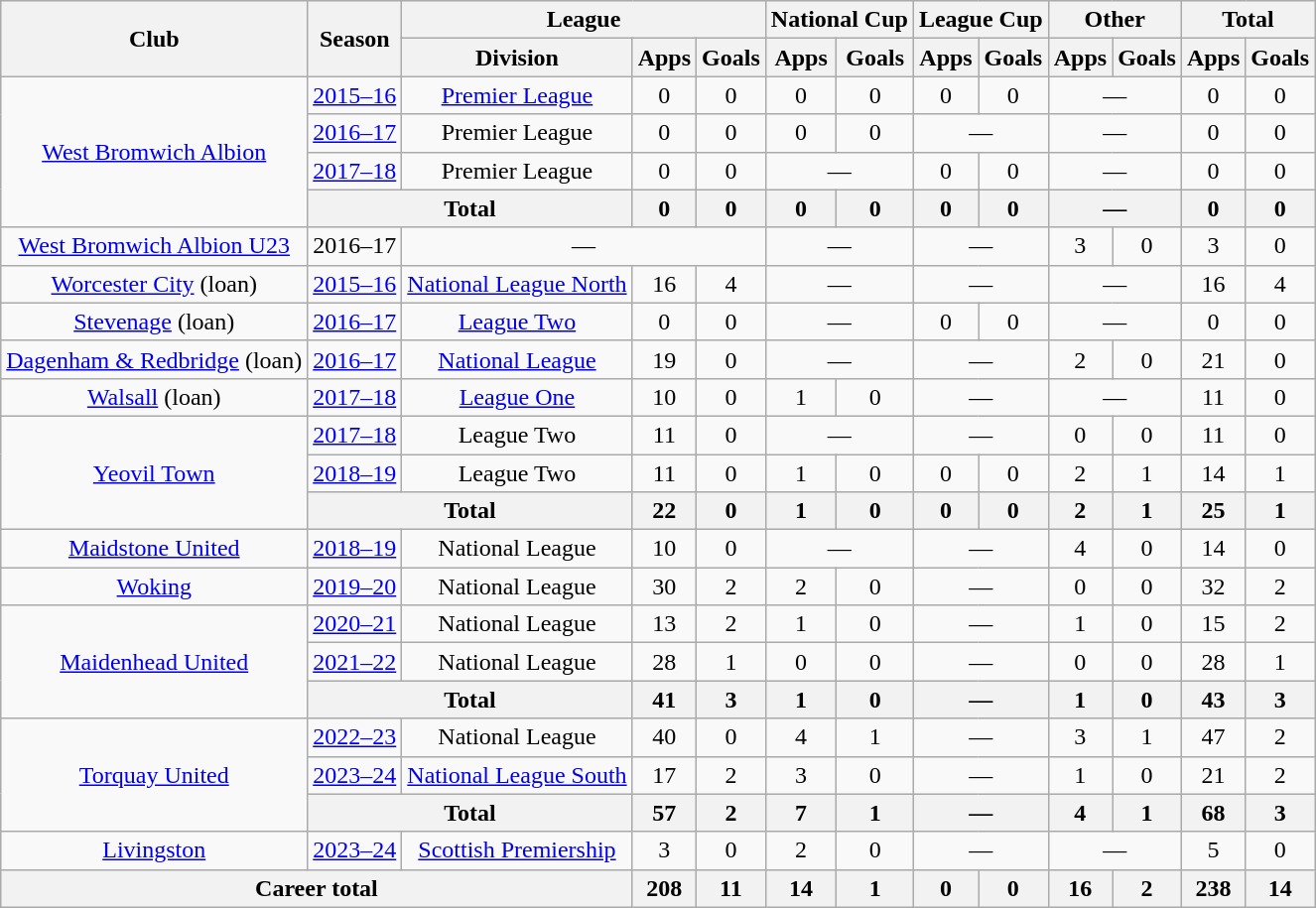<table class=wikitable style="text-align: center">
<tr>
<th rowspan=2>Club</th>
<th rowspan=2>Season</th>
<th colspan=3>League</th>
<th colspan=2>National Cup</th>
<th colspan=2>League Cup</th>
<th colspan=2>Other</th>
<th colspan=2>Total</th>
</tr>
<tr>
<th>Division</th>
<th>Apps</th>
<th>Goals</th>
<th>Apps</th>
<th>Goals</th>
<th>Apps</th>
<th>Goals</th>
<th>Apps</th>
<th>Goals</th>
<th>Apps</th>
<th>Goals</th>
</tr>
<tr>
<td rowspan=4><a href='#'>West Bromwich Albion</a></td>
<td><a href='#'>2015–16</a></td>
<td><a href='#'>Premier League</a></td>
<td>0</td>
<td>0</td>
<td>0</td>
<td>0</td>
<td>0</td>
<td>0</td>
<td colspan=2>—</td>
<td>0</td>
<td>0</td>
</tr>
<tr>
<td><a href='#'>2016–17</a></td>
<td>Premier League</td>
<td>0</td>
<td>0</td>
<td>0</td>
<td>0</td>
<td colspan=2>—</td>
<td colspan=2>—</td>
<td>0</td>
<td>0</td>
</tr>
<tr>
<td><a href='#'>2017–18</a></td>
<td>Premier League</td>
<td>0</td>
<td>0</td>
<td colspan=2>—</td>
<td>0</td>
<td>0</td>
<td colspan=2>—</td>
<td>0</td>
<td>0</td>
</tr>
<tr>
<th colspan=2>Total</th>
<th>0</th>
<th>0</th>
<th>0</th>
<th>0</th>
<th>0</th>
<th>0</th>
<th colspan=2>—</th>
<th>0</th>
<th>0</th>
</tr>
<tr>
<td><a href='#'>West Bromwich Albion U23</a></td>
<td>2016–17</td>
<td colspan=3>—</td>
<td colspan=2>—</td>
<td colspan=2>—</td>
<td>3</td>
<td>0</td>
<td>3</td>
<td>0</td>
</tr>
<tr>
<td><a href='#'>Worcester City</a> (loan)</td>
<td><a href='#'>2015–16</a></td>
<td><a href='#'>National League North</a></td>
<td>16</td>
<td>4</td>
<td colspan=2>—</td>
<td colspan=2>—</td>
<td colspan=2>—</td>
<td>16</td>
<td>4</td>
</tr>
<tr>
<td><a href='#'>Stevenage</a> (loan)</td>
<td><a href='#'>2016–17</a></td>
<td><a href='#'>League Two</a></td>
<td>0</td>
<td>0</td>
<td colspan=2>—</td>
<td>0</td>
<td>0</td>
<td colspan=2>—</td>
<td>0</td>
<td>0</td>
</tr>
<tr>
<td><a href='#'>Dagenham & Redbridge</a> (loan)</td>
<td><a href='#'>2016–17</a></td>
<td><a href='#'>National League</a></td>
<td>19</td>
<td>0</td>
<td colspan=2>—</td>
<td colspan=2>—</td>
<td>2</td>
<td>0</td>
<td>21</td>
<td>0</td>
</tr>
<tr>
<td><a href='#'>Walsall</a> (loan)</td>
<td><a href='#'>2017–18</a></td>
<td><a href='#'>League One</a></td>
<td>10</td>
<td>0</td>
<td>1</td>
<td>0</td>
<td colspan=2>—</td>
<td colspan=2>—</td>
<td>11</td>
<td>0</td>
</tr>
<tr>
<td rowspan="3"><a href='#'>Yeovil Town</a></td>
<td><a href='#'>2017–18</a></td>
<td>League Two</td>
<td>11</td>
<td>0</td>
<td colspan=2>—</td>
<td colspan=2>—</td>
<td>0</td>
<td>0</td>
<td>11</td>
<td>0</td>
</tr>
<tr>
<td><a href='#'>2018–19</a></td>
<td>League Two</td>
<td>11</td>
<td>0</td>
<td>1</td>
<td>0</td>
<td>0</td>
<td>0</td>
<td>2</td>
<td>1</td>
<td>14</td>
<td>1</td>
</tr>
<tr>
<th colspan=2>Total</th>
<th>22</th>
<th>0</th>
<th>1</th>
<th>0</th>
<th>0</th>
<th>0</th>
<th>2</th>
<th>1</th>
<th>25</th>
<th>1</th>
</tr>
<tr>
<td><a href='#'>Maidstone United</a></td>
<td><a href='#'>2018–19</a></td>
<td>National League</td>
<td>10</td>
<td>0</td>
<td colspan=2>—</td>
<td colspan=2>—</td>
<td>4</td>
<td>0</td>
<td>14</td>
<td>0</td>
</tr>
<tr>
<td><a href='#'>Woking</a></td>
<td><a href='#'>2019–20</a></td>
<td>National League</td>
<td>30</td>
<td>2</td>
<td>2</td>
<td>0</td>
<td colspan=2>—</td>
<td>0</td>
<td>0</td>
<td>32</td>
<td>2</td>
</tr>
<tr>
<td rowspan="3"><a href='#'>Maidenhead United</a></td>
<td><a href='#'>2020–21</a></td>
<td>National League</td>
<td>13</td>
<td>2</td>
<td>1</td>
<td>0</td>
<td colspan=2>—</td>
<td>1</td>
<td>0</td>
<td>15</td>
<td>2</td>
</tr>
<tr>
<td><a href='#'>2021–22</a></td>
<td>National League</td>
<td>28</td>
<td>1</td>
<td>0</td>
<td>0</td>
<td colspan=2>—</td>
<td>0</td>
<td>0</td>
<td>28</td>
<td>1</td>
</tr>
<tr>
<th colspan=2>Total</th>
<th>41</th>
<th>3</th>
<th>1</th>
<th>0</th>
<th colspan=2>—</th>
<th>1</th>
<th>0</th>
<th>43</th>
<th>3</th>
</tr>
<tr>
<td rowspan=3><a href='#'>Torquay United</a></td>
<td><a href='#'>2022–23</a></td>
<td>National League</td>
<td>40</td>
<td>0</td>
<td>4</td>
<td>1</td>
<td colspan=2>—</td>
<td>3</td>
<td>1</td>
<td>47</td>
<td>2</td>
</tr>
<tr>
<td><a href='#'>2023–24</a></td>
<td><a href='#'>National League South</a></td>
<td>17</td>
<td>2</td>
<td>3</td>
<td>0</td>
<td colspan=2>—</td>
<td>1</td>
<td>0</td>
<td>21</td>
<td>2</td>
</tr>
<tr>
<th colspan=2>Total</th>
<th>57</th>
<th>2</th>
<th>7</th>
<th>1</th>
<th colspan=2>—</th>
<th>4</th>
<th>1</th>
<th>68</th>
<th>3</th>
</tr>
<tr>
<td><a href='#'>Livingston</a></td>
<td><a href='#'>2023–24</a></td>
<td><a href='#'>Scottish Premiership</a></td>
<td>3</td>
<td>0</td>
<td>2</td>
<td>0</td>
<td colspan=2>—</td>
<td colspan=2>—</td>
<td>5</td>
<td>0</td>
</tr>
<tr>
<th colspan=3>Career total</th>
<th>208</th>
<th>11</th>
<th>14</th>
<th>1</th>
<th>0</th>
<th>0</th>
<th>16</th>
<th>2</th>
<th>238</th>
<th>14</th>
</tr>
</table>
